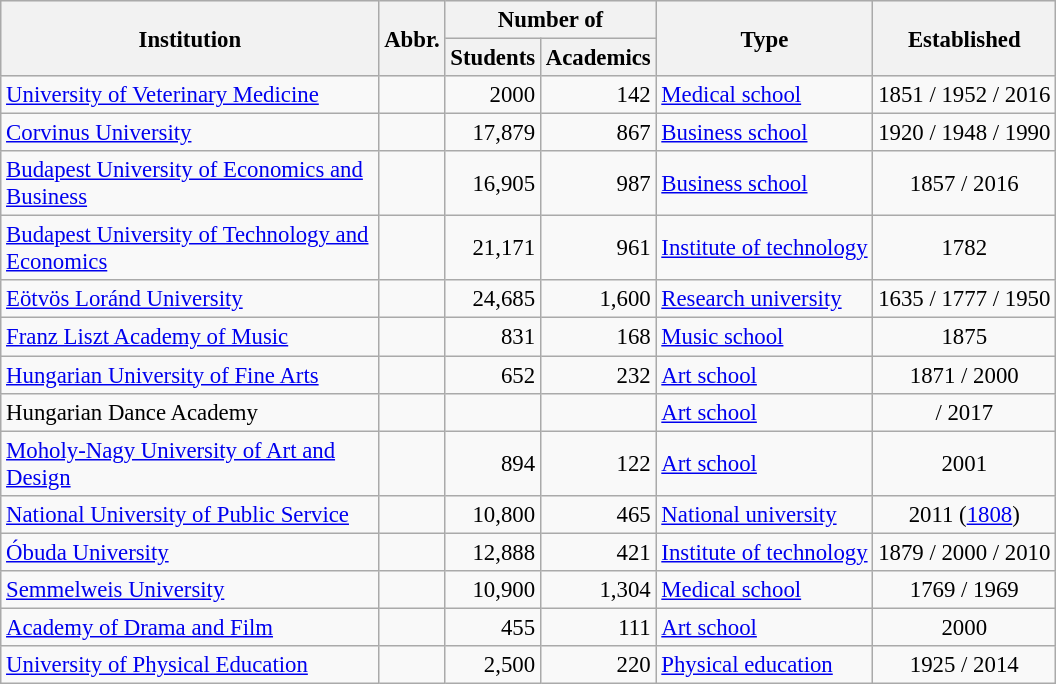<table class="wikitable sortable" style="text-align: left; font-size:95%;">
<tr bgcolor="#efefef">
<th rowspan=2 width="245">Institution</th>
<th rowspan="2">Abbr.</th>
<th colspan="2">Number of</th>
<th rowspan="2">Type</th>
<th rowspan="2">Established</th>
</tr>
<tr>
<th>Students</th>
<th>Academics</th>
</tr>
<tr>
<td><a href='#'>University of Veterinary Medicine</a></td>
<td align="center"></td>
<td align="right">2000</td>
<td align="right">142</td>
<td><a href='#'>Medical school</a></td>
<td align="center">1851 / 1952 / 2016</td>
</tr>
<tr>
<td><a href='#'>Corvinus University</a></td>
<td align="center"></td>
<td align="right">17,879</td>
<td align="right">867</td>
<td><a href='#'>Business school</a></td>
<td align="center">1920 / 1948 / 1990</td>
</tr>
<tr>
<td><a href='#'>Budapest University of Economics and Business</a></td>
<td align="center"></td>
<td align="right">16,905</td>
<td align="right">987</td>
<td><a href='#'>Business school</a></td>
<td align="center">1857 / 2016</td>
</tr>
<tr>
<td><a href='#'>Budapest University of Technology and Economics</a></td>
<td align="center"></td>
<td align="right">21,171</td>
<td align="right">961</td>
<td><a href='#'>Institute of technology</a></td>
<td align="center">1782</td>
</tr>
<tr>
<td><a href='#'>Eötvös Loránd University</a></td>
<td align="center"></td>
<td align="right">24,685</td>
<td align="right">1,600</td>
<td><a href='#'>Research university</a></td>
<td align="center">1635 / 1777 / 1950</td>
</tr>
<tr>
<td><a href='#'>Franz Liszt Academy of Music</a></td>
<td align="center"></td>
<td align="right">831</td>
<td align="right">168</td>
<td><a href='#'>Music school</a></td>
<td align="center">1875</td>
</tr>
<tr>
<td><a href='#'>Hungarian University of Fine Arts</a></td>
<td align="center"></td>
<td align="right">652</td>
<td align="right">232</td>
<td><a href='#'>Art school</a></td>
<td align="center">1871 / 2000</td>
</tr>
<tr>
<td>Hungarian Dance Academy</td>
<td align="center"></td>
<td align="right"></td>
<td align="right"></td>
<td><a href='#'>Art school</a></td>
<td align="center">/ 2017</td>
</tr>
<tr>
<td><a href='#'>Moholy-Nagy University of Art and Design</a></td>
<td align="center"></td>
<td align="right">894</td>
<td align="right">122</td>
<td><a href='#'>Art school</a></td>
<td align="center">2001</td>
</tr>
<tr>
<td><a href='#'>National University of Public Service</a></td>
<td align="center"></td>
<td align="right">10,800</td>
<td align="right">465</td>
<td><a href='#'>National university</a></td>
<td align="center">2011 (<a href='#'>1808</a>)</td>
</tr>
<tr>
<td><a href='#'>Óbuda University</a></td>
<td align="center"></td>
<td align="right">12,888</td>
<td align="right">421</td>
<td><a href='#'>Institute of technology</a></td>
<td align="center">1879 / 2000 / 2010</td>
</tr>
<tr>
<td><a href='#'>Semmelweis University</a></td>
<td align="center"></td>
<td align="right">10,900</td>
<td align="right">1,304</td>
<td><a href='#'>Medical school</a></td>
<td align="center">1769 / 1969</td>
</tr>
<tr>
<td><a href='#'>Academy of Drama and Film</a></td>
<td align="center"></td>
<td align="right">455</td>
<td align="right">111</td>
<td><a href='#'>Art school</a></td>
<td align="center">2000</td>
</tr>
<tr>
<td><a href='#'>University of Physical Education</a></td>
<td align="center"></td>
<td align="right">2,500</td>
<td align="right">220</td>
<td><a href='#'>Physical education</a></td>
<td align="center">1925 / 2014</td>
</tr>
</table>
